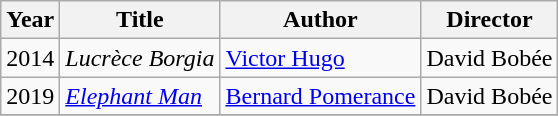<table class="wikitable sortable">
<tr>
<th>Year</th>
<th>Title</th>
<th>Author</th>
<th>Director</th>
</tr>
<tr>
<td>2014</td>
<td><em>Lucrèce Borgia</em></td>
<td><a href='#'>Victor Hugo</a></td>
<td>David Bobée</td>
</tr>
<tr>
<td>2019</td>
<td><a href='#'><em>Elephant Man</em></a></td>
<td><a href='#'>Bernard Pomerance</a></td>
<td>David Bobée</td>
</tr>
<tr>
</tr>
</table>
